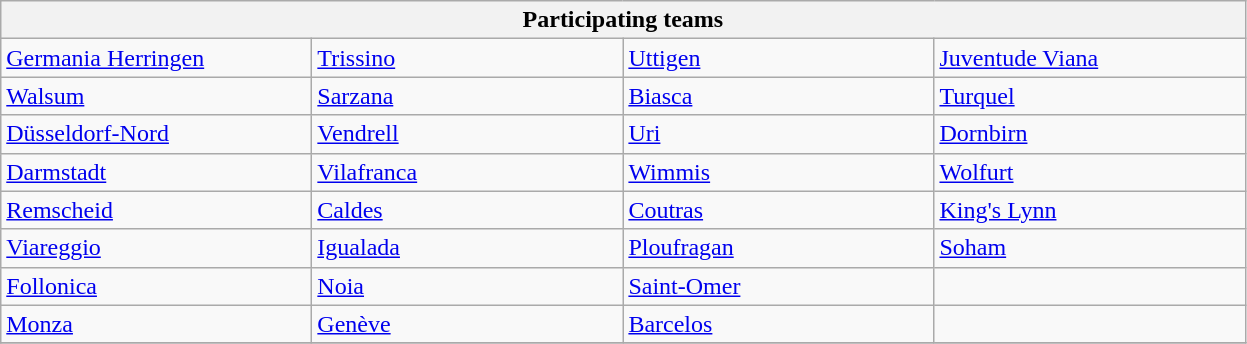<table class="wikitable">
<tr>
<th colspan=4>Participating teams</th>
</tr>
<tr>
<td width=200> <a href='#'>Germania Herringen</a> </td>
<td width=200> <a href='#'>Trissino</a> </td>
<td width=200> <a href='#'>Uttigen</a> </td>
<td width=200> <a href='#'>Juventude Viana</a> </td>
</tr>
<tr>
<td> <a href='#'>Walsum</a> </td>
<td> <a href='#'>Sarzana</a> </td>
<td> <a href='#'>Biasca</a> </td>
<td> <a href='#'>Turquel</a> </td>
</tr>
<tr>
<td> <a href='#'>Düsseldorf-Nord</a> </td>
<td> <a href='#'>Vendrell</a> </td>
<td> <a href='#'>Uri</a> </td>
<td> <a href='#'>Dornbirn</a> </td>
</tr>
<tr>
<td> <a href='#'>Darmstadt</a> </td>
<td> <a href='#'>Vilafranca</a> </td>
<td> <a href='#'>Wimmis</a> </td>
<td> <a href='#'>Wolfurt</a> </td>
</tr>
<tr>
<td> <a href='#'>Remscheid</a> </td>
<td> <a href='#'>Caldes</a> </td>
<td> <a href='#'>Coutras</a> </td>
<td> <a href='#'>King's Lynn</a> </td>
</tr>
<tr>
<td> <a href='#'>Viareggio</a> </td>
<td> <a href='#'>Igualada</a> </td>
<td> <a href='#'>Ploufragan</a> </td>
<td> <a href='#'>Soham</a> </td>
</tr>
<tr>
<td> <a href='#'>Follonica</a> </td>
<td> <a href='#'>Noia</a> </td>
<td> <a href='#'>Saint-Omer</a> </td>
<td></td>
</tr>
<tr>
<td> <a href='#'>Monza</a> </td>
<td> <a href='#'>Genève</a> </td>
<td> <a href='#'>Barcelos</a> </td>
<td></td>
</tr>
<tr>
</tr>
</table>
